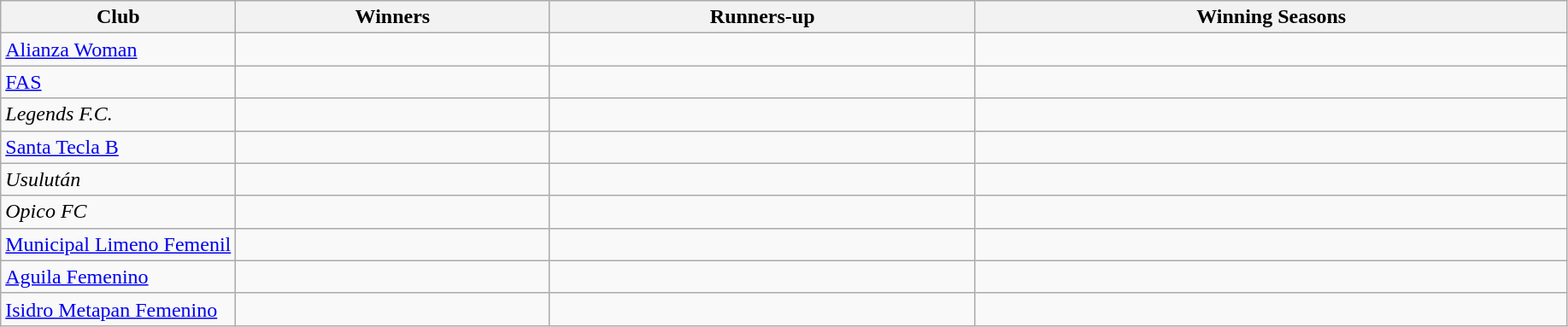<table class="wikitable">
<tr>
<th style="width:15%;">Club</th>
<th>Winners</th>
<th>Runners-up</th>
<th>Winning Seasons</th>
</tr>
<tr>
<td><a href='#'>Alianza Woman</a></td>
<td></td>
<td></td>
<td></td>
</tr>
<tr>
<td><a href='#'>FAS</a></td>
<td></td>
<td></td>
<td></td>
</tr>
<tr>
<td><em>Legends F.C.</em></td>
<td></td>
<td></td>
<td></td>
</tr>
<tr>
<td><a href='#'>Santa Tecla B</a></td>
<td></td>
<td></td>
<td></td>
</tr>
<tr>
<td><em>Usulután</em></td>
<td></td>
<td></td>
<td></td>
</tr>
<tr>
<td><em>Opico FC</em></td>
<td></td>
<td></td>
<td></td>
</tr>
<tr>
<td><a href='#'>Municipal Limeno Femenil</a></td>
<td></td>
<td></td>
<td></td>
</tr>
<tr>
<td><a href='#'>Aguila Femenino</a></td>
<td></td>
<td></td>
<td></td>
</tr>
<tr>
<td><a href='#'>Isidro Metapan Femenino</a></td>
<td></td>
<td></td>
<td></td>
</tr>
</table>
